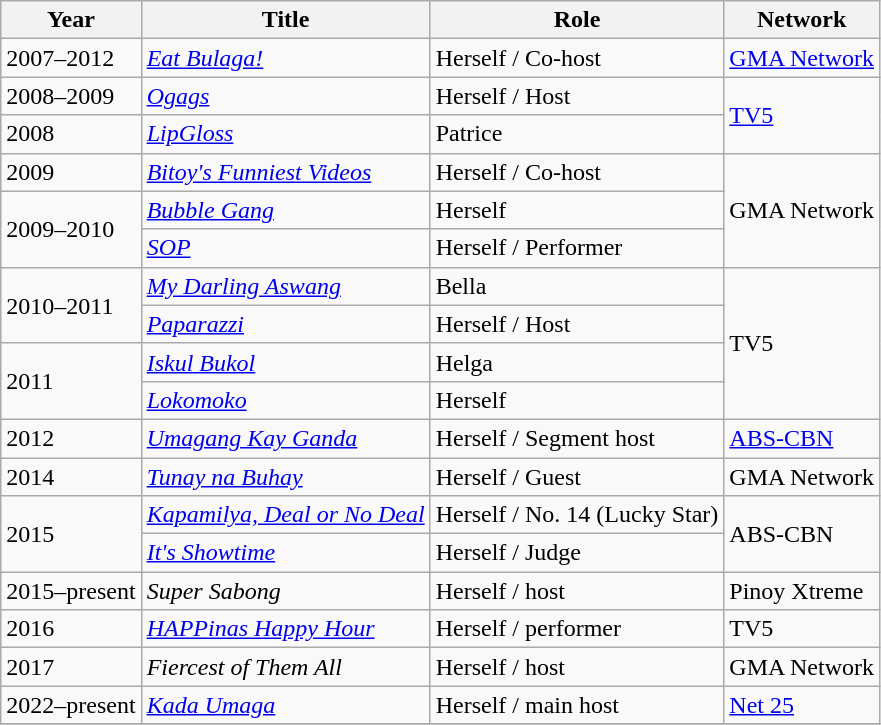<table class="wikitable sortable">
<tr>
<th>Year</th>
<th>Title</th>
<th>Role</th>
<th>Network</th>
</tr>
<tr>
<td>2007–2012</td>
<td><em><a href='#'>Eat Bulaga!</a></em></td>
<td>Herself / Co-host</td>
<td><a href='#'>GMA Network</a></td>
</tr>
<tr>
<td>2008–2009</td>
<td><em><a href='#'>Ogags</a></em></td>
<td>Herself / Host</td>
<td rowspan="2"><a href='#'>TV5</a></td>
</tr>
<tr>
<td>2008</td>
<td><em><a href='#'>LipGloss</a></em></td>
<td>Patrice</td>
</tr>
<tr>
<td>2009</td>
<td><em><a href='#'>Bitoy's Funniest Videos</a></em></td>
<td>Herself / Co-host</td>
<td rowspan="3">GMA Network</td>
</tr>
<tr>
<td rowspan="2">2009–2010</td>
<td><em><a href='#'>Bubble Gang</a></em></td>
<td>Herself</td>
</tr>
<tr>
<td><em><a href='#'>SOP</a></em></td>
<td>Herself / Performer</td>
</tr>
<tr>
<td rowspan="2">2010–2011</td>
<td><em><a href='#'>My Darling Aswang</a></em></td>
<td>Bella</td>
<td rowspan="4">TV5</td>
</tr>
<tr>
<td><em><a href='#'>Paparazzi</a></em></td>
<td>Herself / Host</td>
</tr>
<tr>
<td rowspan="2">2011</td>
<td><em><a href='#'>Iskul Bukol</a></em></td>
<td>Helga</td>
</tr>
<tr>
<td><em><a href='#'>Lokomoko</a></em></td>
<td>Herself</td>
</tr>
<tr>
<td>2012</td>
<td><em><a href='#'>Umagang Kay Ganda</a></em></td>
<td>Herself / Segment host</td>
<td><a href='#'>ABS-CBN</a></td>
</tr>
<tr>
<td>2014</td>
<td><em><a href='#'>Tunay na Buhay</a></em></td>
<td>Herself / Guest</td>
<td>GMA Network</td>
</tr>
<tr>
<td rowspan="2">2015</td>
<td><em><a href='#'>Kapamilya, Deal or No Deal</a></em></td>
<td>Herself / No. 14 (Lucky Star)</td>
<td rowspan="2">ABS-CBN</td>
</tr>
<tr>
<td><em><a href='#'>It's Showtime</a></em></td>
<td>Herself / Judge</td>
</tr>
<tr>
<td>2015–present</td>
<td><em>Super Sabong</em></td>
<td>Herself / host</td>
<td>Pinoy Xtreme</td>
</tr>
<tr>
<td>2016</td>
<td><em><a href='#'>HAPPinas Happy Hour</a></em></td>
<td>Herself / performer</td>
<td>TV5</td>
</tr>
<tr>
<td>2017</td>
<td><em>Fiercest of Them All</em></td>
<td>Herself / host</td>
<td>GMA Network</td>
</tr>
<tr>
<td>2022–present</td>
<td><em><a href='#'>Kada Umaga</a></em></td>
<td>Herself / main host</td>
<td><a href='#'>Net 25</a></td>
</tr>
<tr>
</tr>
</table>
